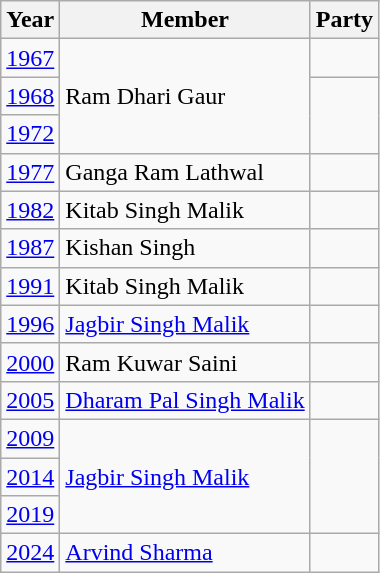<table class="wikitable">
<tr>
<th>Year</th>
<th>Member</th>
<th colspan="2">Party</th>
</tr>
<tr>
<td><a href='#'>1967</a></td>
<td rowspan="3">Ram Dhari Gaur</td>
<td></td>
</tr>
<tr>
<td><a href='#'>1968</a></td>
</tr>
<tr>
<td><a href='#'>1972</a></td>
</tr>
<tr>
<td><a href='#'>1977</a></td>
<td>Ganga Ram Lathwal</td>
<td></td>
</tr>
<tr>
<td><a href='#'>1982</a></td>
<td>Kitab Singh Malik</td>
<td></td>
</tr>
<tr>
<td><a href='#'>1987</a></td>
<td>Kishan Singh</td>
</tr>
<tr>
<td><a href='#'>1991</a></td>
<td>Kitab Singh Malik</td>
<td></td>
</tr>
<tr>
<td><a href='#'>1996</a></td>
<td><a href='#'>Jagbir Singh Malik</a></td>
<td></td>
</tr>
<tr>
<td><a href='#'>2000</a></td>
<td>Ram Kuwar Saini</td>
<td></td>
</tr>
<tr>
<td><a href='#'>2005</a></td>
<td><a href='#'>Dharam Pal Singh Malik</a></td>
<td></td>
</tr>
<tr>
<td><a href='#'>2009</a></td>
<td rowspan=3><a href='#'>Jagbir Singh Malik</a></td>
</tr>
<tr>
<td><a href='#'>2014</a></td>
</tr>
<tr>
<td><a href='#'>2019</a></td>
</tr>
<tr>
<td><a href='#'>2024</a></td>
<td rowspan=1><a href='#'>Arvind Sharma</a></td>
<td></td>
</tr>
</table>
